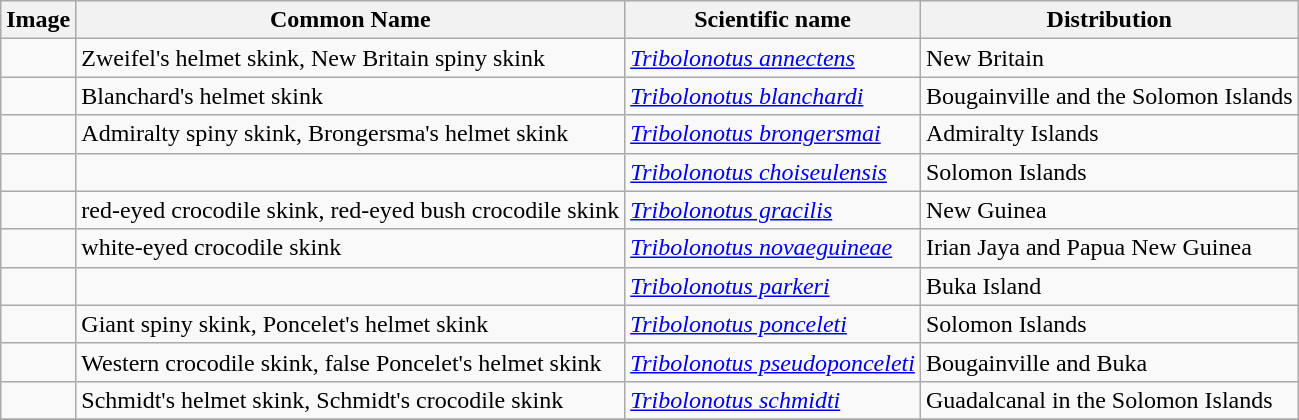<table class="wikitable">
<tr>
<th>Image</th>
<th>Common Name</th>
<th>Scientific name</th>
<th>Distribution</th>
</tr>
<tr>
<td></td>
<td>Zweifel's helmet skink, New Britain spiny skink</td>
<td><em><a href='#'>Tribolonotus annectens</a></em> </td>
<td>New Britain</td>
</tr>
<tr>
<td></td>
<td>Blanchard's helmet skink</td>
<td><em><a href='#'>Tribolonotus blanchardi</a></em> </td>
<td>Bougainville and the Solomon Islands</td>
</tr>
<tr>
<td></td>
<td>Admiralty spiny skink, Brongersma's helmet skink</td>
<td><em><a href='#'>Tribolonotus brongersmai</a></em> </td>
<td>Admiralty Islands</td>
</tr>
<tr>
<td></td>
<td></td>
<td><em><a href='#'>Tribolonotus choiseulensis</a></em> </td>
<td>Solomon Islands</td>
</tr>
<tr>
<td></td>
<td>red-eyed crocodile skink, red-eyed bush crocodile skink</td>
<td><em><a href='#'>Tribolonotus gracilis</a></em> </td>
<td>New Guinea</td>
</tr>
<tr>
<td></td>
<td>white-eyed crocodile skink</td>
<td><em><a href='#'>Tribolonotus novaeguineae</a></em> </td>
<td>Irian Jaya and Papua New Guinea</td>
</tr>
<tr>
<td></td>
<td></td>
<td><em><a href='#'>Tribolonotus parkeri</a></em> </td>
<td>Buka Island</td>
</tr>
<tr>
<td></td>
<td>Giant spiny skink, Poncelet's helmet skink</td>
<td><em><a href='#'>Tribolonotus ponceleti</a></em> </td>
<td>Solomon Islands</td>
</tr>
<tr>
<td></td>
<td>Western crocodile skink, false Poncelet's helmet skink</td>
<td><em><a href='#'>Tribolonotus pseudoponceleti</a></em> </td>
<td>Bougainville and Buka</td>
</tr>
<tr>
<td></td>
<td>Schmidt's helmet skink, Schmidt's crocodile skink</td>
<td><em><a href='#'>Tribolonotus schmidti</a></em> </td>
<td>Guadalcanal in the Solomon Islands</td>
</tr>
<tr>
</tr>
</table>
